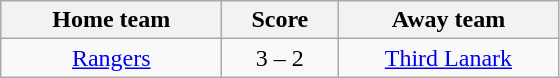<table class="wikitable" style="text-align: center">
<tr>
<th width=140>Home team</th>
<th width=70>Score</th>
<th width=140>Away team</th>
</tr>
<tr>
<td><a href='#'>Rangers</a></td>
<td>3 – 2</td>
<td><a href='#'>Third Lanark</a></td>
</tr>
</table>
